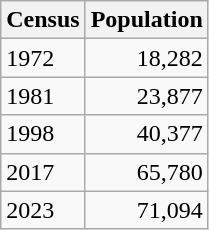<table class="wikitable">
<tr>
<th>Census</th>
<th>Population</th>
</tr>
<tr>
<td>1972</td>
<td style="text-align:right">18,282</td>
</tr>
<tr>
<td>1981</td>
<td style="text-align:right">23,877</td>
</tr>
<tr>
<td>1998</td>
<td style="text-align:right">40,377</td>
</tr>
<tr>
<td>2017</td>
<td style="text-align:right">65,780</td>
</tr>
<tr>
<td>2023</td>
<td style="text-align:right">71,094</td>
</tr>
</table>
